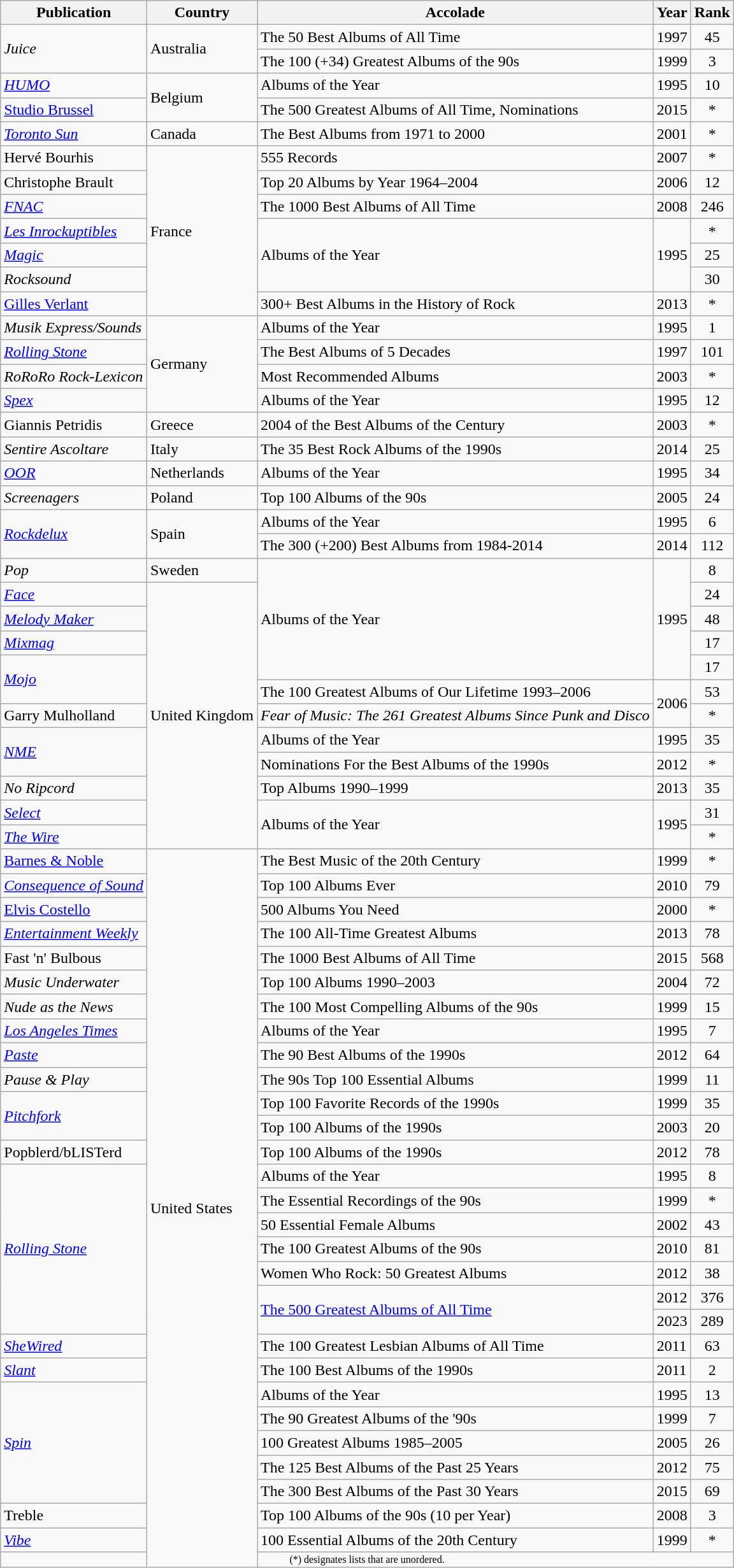<table class="wikitable sortable plainrowheaders">
<tr>
<th scope="col">Publication</th>
<th scope="col">Country</th>
<th scope="col">Accolade</th>
<th scope="col">Year</th>
<th scope="col">Rank</th>
</tr>
<tr>
<td rowspan=2><em>Juice</em></td>
<td rowspan=2>Australia</td>
<td>The 50 Best Albums of All Time</td>
<td>1997</td>
<td style="text-align:center;">45</td>
</tr>
<tr>
<td>The 100 (+34) Greatest Albums of the 90s</td>
<td>1999</td>
<td style="text-align:center;">3</td>
</tr>
<tr>
<td><em><a href='#'>HUMO</a></em></td>
<td rowspan=2>Belgium</td>
<td>Albums of the Year</td>
<td>1995</td>
<td style="text-align:center;">10</td>
</tr>
<tr>
<td><a href='#'>Studio Brussel</a></td>
<td>The 500 Greatest Albums of All Time, Nominations</td>
<td>2015</td>
<td style="text-align:center;">*</td>
</tr>
<tr>
<td><em><a href='#'>Toronto Sun</a></em></td>
<td>Canada</td>
<td>The Best Albums from 1971 to 2000</td>
<td>2001</td>
<td style="text-align:center;">*</td>
</tr>
<tr>
<td>Hervé Bourhis</td>
<td rowspan=7>France</td>
<td>555 Records</td>
<td>2007</td>
<td style="text-align:center;">*</td>
</tr>
<tr>
<td>Christophe Brault</td>
<td>Top 20 Albums by Year 1964–2004</td>
<td>2006</td>
<td style="text-align:center;">12</td>
</tr>
<tr>
<td><em><a href='#'>FNAC</a></em></td>
<td>The 1000 Best Albums of All Time</td>
<td>2008</td>
<td style="text-align:center;">246</td>
</tr>
<tr>
<td><em><a href='#'>Les Inrockuptibles</a></em></td>
<td rowspan=3>Albums of the Year </td>
<td rowspan=3>1995</td>
<td style="text-align:center;">*</td>
</tr>
<tr>
<td><em><a href='#'>Magic</a></em></td>
<td style="text-align:center;">25</td>
</tr>
<tr>
<td><em>Rocksound</em></td>
<td style="text-align:center;">30</td>
</tr>
<tr>
<td><a href='#'>Gilles Verlant</a></td>
<td>300+ Best Albums in the History of Rock</td>
<td>2013</td>
<td style="text-align:center;">*</td>
</tr>
<tr>
<td><em>Musik Express/Sounds</em></td>
<td rowspan=4>Germany</td>
<td>Albums of the Year</td>
<td>1995</td>
<td style="text-align:center;">1</td>
</tr>
<tr>
<td><em><a href='#'>Rolling Stone</a></em></td>
<td>The Best Albums of 5 Decades</td>
<td>1997</td>
<td style="text-align:center;">101</td>
</tr>
<tr>
<td><em>RoRoRo Rock-Lexicon</em></td>
<td>Most Recommended Albums</td>
<td>2003</td>
<td style="text-align:center;">*</td>
</tr>
<tr>
<td><em><a href='#'>Spex</a></em></td>
<td>Albums of the Year</td>
<td>1995</td>
<td style="text-align:center;">12</td>
</tr>
<tr>
<td>Giannis Petridis</td>
<td>Greece</td>
<td>2004 of the Best Albums of the Century</td>
<td>2003</td>
<td style="text-align:center;">*</td>
</tr>
<tr>
<td><em>Sentire Ascoltare</em></td>
<td>Italy</td>
<td>The 35 Best Rock Albums of the 1990s</td>
<td>2014</td>
<td style="text-align:center;">25</td>
</tr>
<tr>
<td><em><a href='#'>OOR</a></em></td>
<td>Netherlands</td>
<td>Albums of the Year</td>
<td>1995</td>
<td style="text-align:center;">34</td>
</tr>
<tr>
<td><em>Screenagers</em></td>
<td>Poland</td>
<td>Top 100 Albums of the 90s</td>
<td>2005</td>
<td style="text-align:center;">24</td>
</tr>
<tr>
<td rowspan=2><em><a href='#'>Rockdelux</a></em></td>
<td rowspan=2>Spain</td>
<td>Albums of the Year</td>
<td>1995</td>
<td style="text-align:center;">6</td>
</tr>
<tr>
<td>The 300 (+200) Best Albums from 1984-2014</td>
<td>2014</td>
<td style="text-align:center;">112</td>
</tr>
<tr>
<td><em>Pop</em></td>
<td>Sweden</td>
<td rowspan=5>Albums of the Year</td>
<td rowspan=5>1995</td>
<td style="text-align:center;">8</td>
</tr>
<tr>
<td><em><a href='#'>Face</a></em></td>
<td rowspan=11>United Kingdom</td>
<td style="text-align:center;">24</td>
</tr>
<tr>
<td><em><a href='#'>Melody Maker</a></em></td>
<td style="text-align:center;">48</td>
</tr>
<tr>
<td><em><a href='#'>Mixmag</a></em></td>
<td style="text-align:center;">17</td>
</tr>
<tr>
<td rowspan=2><em><a href='#'>Mojo</a></em></td>
<td style="text-align:center;">17</td>
</tr>
<tr>
<td>The 100 Greatest Albums of Our Lifetime 1993–2006</td>
<td rowspan=2>2006</td>
<td style="text-align:center;">53</td>
</tr>
<tr>
<td>Garry Mulholland</td>
<td><em>Fear of Music: The 261 Greatest Albums Since Punk and Disco</em></td>
<td style="text-align:center;">*</td>
</tr>
<tr>
<td rowspan=2><em><a href='#'>NME</a></em></td>
<td>Albums of the Year</td>
<td>1995</td>
<td style="text-align:center;">35</td>
</tr>
<tr>
<td>Nominations For the Best Albums of the 1990s</td>
<td>2012</td>
<td style="text-align:center;">*</td>
</tr>
<tr>
<td><em>No Ripcord</em></td>
<td>Top Albums 1990–1999</td>
<td>2013</td>
<td style="text-align:center;">35</td>
</tr>
<tr>
<td><em><a href='#'>Select</a></em></td>
<td rowspan=2>Albums of the Year</td>
<td rowspan=2>1995</td>
<td style="text-align:center;">31</td>
</tr>
<tr>
<td><em><a href='#'>The Wire</a></em></td>
<td style="text-align:center;">*</td>
</tr>
<tr>
<td><a href='#'>Barnes & Noble</a></td>
<td rowspan=30>United States</td>
<td>The Best Music of the 20th Century</td>
<td>1999</td>
<td style="text-align:center;">*</td>
</tr>
<tr>
<td><em><a href='#'>Consequence of Sound</a></em></td>
<td>Top 100 Albums Ever</td>
<td>2010</td>
<td style="text-align:center;">79</td>
</tr>
<tr>
<td><a href='#'>Elvis Costello</a></td>
<td>500 Albums You Need</td>
<td>2000</td>
<td style="text-align:center;">*</td>
</tr>
<tr>
<td><em><a href='#'>Entertainment Weekly</a></em></td>
<td>The 100 All-Time Greatest Albums</td>
<td>2013</td>
<td style="text-align:center;">78</td>
</tr>
<tr>
<td>Fast 'n' Bulbous</td>
<td>The 1000 Best Albums of All Time</td>
<td>2015</td>
<td style="text-align:center;">568</td>
</tr>
<tr>
<td><em>Music Underwater</em></td>
<td>Top 100 Albums 1990–2003</td>
<td>2004</td>
<td style="text-align:center;">72</td>
</tr>
<tr>
<td><em>Nude as the News</em></td>
<td>The 100 Most Compelling Albums of the 90s</td>
<td>1999</td>
<td style="text-align:center;">15</td>
</tr>
<tr>
<td><em><a href='#'>Los Angeles Times</a></em></td>
<td>Albums of the Year</td>
<td>1995</td>
<td style="text-align:center;">7</td>
</tr>
<tr>
<td><em><a href='#'>Paste</a></em></td>
<td>The 90 Best Albums of the 1990s</td>
<td>2012</td>
<td style="text-align:center;">64</td>
</tr>
<tr>
<td><em>Pause & Play</em></td>
<td>The 90s Top 100 Essential Albums</td>
<td>1999</td>
<td style="text-align:center;">11</td>
</tr>
<tr>
<td rowspan=2><em><a href='#'>Pitchfork</a></em></td>
<td>Top 100 Favorite Records of the 1990s</td>
<td>1999</td>
<td style="text-align:center;">35</td>
</tr>
<tr>
<td>Top 100 Albums of the 1990s</td>
<td>2003</td>
<td style="text-align:center;">20</td>
</tr>
<tr>
<td>Popblerd/bLISTerd</td>
<td>Top 100 Albums of the 1990s</td>
<td>2012</td>
<td style="text-align:center;">78</td>
</tr>
<tr>
<td rowspan=7><em><a href='#'>Rolling Stone</a></em></td>
<td>Albums of the Year</td>
<td>1995</td>
<td style="text-align:center;">8</td>
</tr>
<tr>
<td>The Essential Recordings of the 90s</td>
<td>1999</td>
<td style="text-align:center;">*</td>
</tr>
<tr>
<td>50 Essential Female Albums</td>
<td>2002</td>
<td style="text-align:center;">43</td>
</tr>
<tr>
<td>The 100 Greatest Albums of the 90s</td>
<td>2010</td>
<td style="text-align:center;">81</td>
</tr>
<tr>
<td>Women Who Rock: 50 Greatest Albums</td>
<td>2012</td>
<td style="text-align:center;">38</td>
</tr>
<tr>
<td rowspan="2"><a href='#'>The 500 Greatest Albums of All Time</a></td>
<td>2012</td>
<td style="text-align:center;">376</td>
</tr>
<tr>
<td>2023</td>
<td style="text-align:center;">289</td>
</tr>
<tr>
<td><em><a href='#'>SheWired</a></em></td>
<td>The 100 Greatest Lesbian Albums of All Time</td>
<td>2011</td>
<td style="text-align:center;">63</td>
</tr>
<tr>
<td><em><a href='#'>Slant</a></em></td>
<td>The 100 Best Albums of the 1990s</td>
<td>2011</td>
<td style="text-align:center;">2</td>
</tr>
<tr>
<td rowspan=5><em><a href='#'>Spin</a></em></td>
<td>Albums of the Year</td>
<td>1995</td>
<td style="text-align:center;">13</td>
</tr>
<tr>
<td>The 90 Greatest Albums of the '90s</td>
<td>1999</td>
<td style="text-align:center;">7</td>
</tr>
<tr>
<td>100 Greatest Albums 1985–2005</td>
<td>2005</td>
<td style="text-align:center;">26</td>
</tr>
<tr>
<td>The 125 Best Albums of the Past 25 Years</td>
<td>2012</td>
<td style="text-align:center;">75</td>
</tr>
<tr>
<td>The 300 Best Albums of the Past 30 Years</td>
<td>2015</td>
<td style="text-align:center;">69</td>
</tr>
<tr>
<td>Treble</td>
<td>Top 100 Albums of the 90s (10 per Year)</td>
<td>2008</td>
<td style="text-align:center;">3</td>
</tr>
<tr>
<td><em><a href='#'>Vibe</a></em></td>
<td>100 Essential Albums of the 20th Century</td>
<td>1999</td>
<td style="text-align:center;">*</td>
</tr>
<tr>
<td colspan="7" style="text-align:center; font-size:8pt;">(*) designates lists that are unordered.</td>
</tr>
</table>
